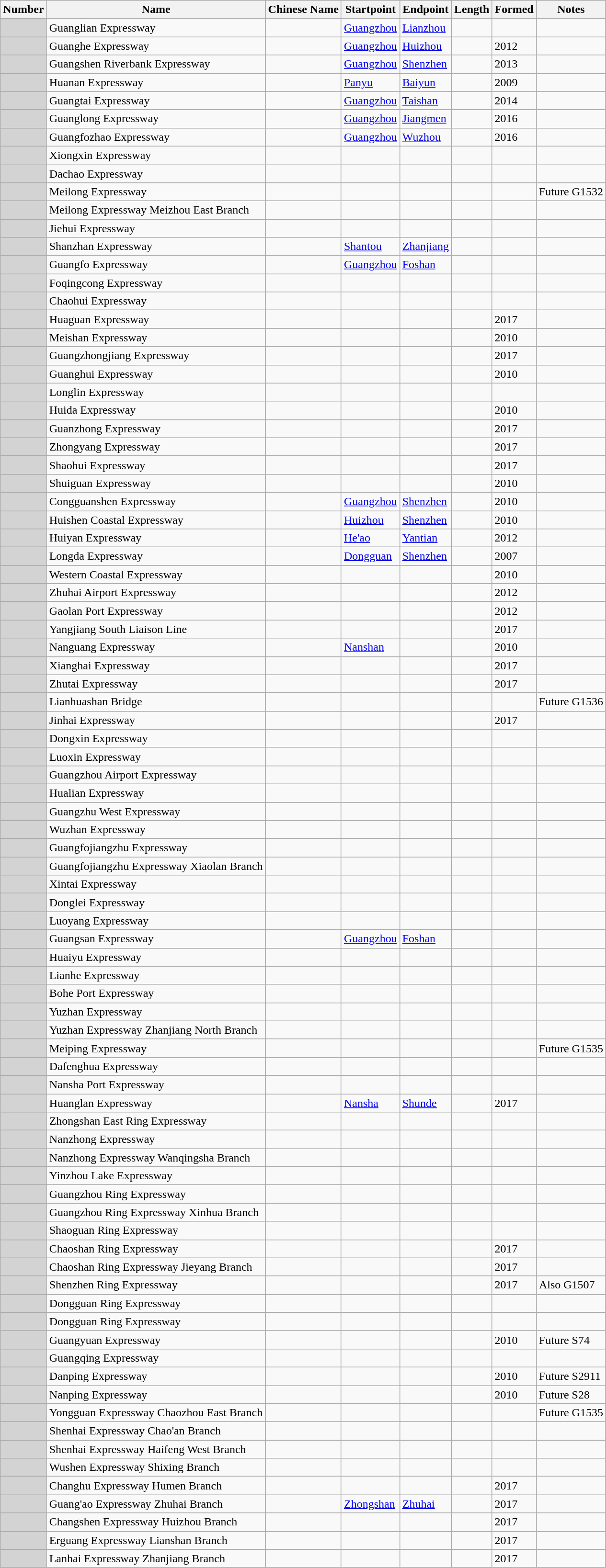<table class="wikitable sortable">
<tr>
<th>Number</th>
<th>Name</th>
<th>Chinese Name</th>
<th>Startpoint</th>
<th>Endpoint</th>
<th>Length</th>
<th>Formed</th>
<th>Notes</th>
</tr>
<tr>
<td bgcolor="lightgrey"></td>
<td>Guanglian Expressway</td>
<td></td>
<td><a href='#'>Guangzhou</a></td>
<td><a href='#'>Lianzhou</a></td>
<td></td>
<td></td>
<td></td>
</tr>
<tr>
<td bgcolor="lightgrey"></td>
<td>Guanghe Expressway</td>
<td></td>
<td><a href='#'>Guangzhou</a></td>
<td><a href='#'>Huizhou</a></td>
<td></td>
<td>2012</td>
<td></td>
</tr>
<tr>
<td bgcolor="lightgrey"></td>
<td>Guangshen Riverbank Expressway</td>
<td></td>
<td><a href='#'>Guangzhou</a></td>
<td><a href='#'>Shenzhen</a></td>
<td></td>
<td>2013</td>
<td></td>
</tr>
<tr>
<td bgcolor="lightgrey"></td>
<td>Huanan Expressway</td>
<td></td>
<td><a href='#'>Panyu</a></td>
<td><a href='#'>Baiyun</a></td>
<td></td>
<td>2009</td>
<td></td>
</tr>
<tr>
<td bgcolor="lightgrey"></td>
<td>Guangtai Expressway</td>
<td></td>
<td><a href='#'>Guangzhou</a></td>
<td><a href='#'>Taishan</a></td>
<td></td>
<td>2014</td>
<td></td>
</tr>
<tr>
<td bgcolor="lightgrey"></td>
<td>Guanglong Expressway</td>
<td></td>
<td><a href='#'>Guangzhou</a></td>
<td><a href='#'>Jiangmen</a></td>
<td></td>
<td>2016</td>
<td></td>
</tr>
<tr>
<td bgcolor="lightgrey"></td>
<td>Guangfozhao Expressway</td>
<td></td>
<td><a href='#'>Guangzhou</a></td>
<td><a href='#'>Wuzhou</a></td>
<td></td>
<td>2016</td>
<td></td>
</tr>
<tr>
<td bgcolor="lightgrey"></td>
<td>Xiongxin Expressway</td>
<td></td>
<td></td>
<td></td>
<td></td>
<td></td>
<td></td>
</tr>
<tr>
<td bgcolor="lightgrey"></td>
<td>Dachao Expressway</td>
<td></td>
<td></td>
<td></td>
<td></td>
<td></td>
<td></td>
</tr>
<tr>
<td bgcolor="lightgrey"></td>
<td>Meilong Expressway</td>
<td></td>
<td></td>
<td></td>
<td></td>
<td></td>
<td>Future G1532</td>
</tr>
<tr>
<td bgcolor="lightgrey"></td>
<td>Meilong Expressway Meizhou East Branch</td>
<td></td>
<td></td>
<td></td>
<td></td>
<td></td>
<td></td>
</tr>
<tr>
<td bgcolor="lightgrey"></td>
<td>Jiehui Expressway</td>
<td></td>
<td></td>
<td></td>
<td></td>
<td></td>
<td></td>
</tr>
<tr>
<td bgcolor="lightgrey"></td>
<td>Shanzhan Expressway</td>
<td></td>
<td><a href='#'>Shantou</a></td>
<td><a href='#'>Zhanjiang</a></td>
<td></td>
<td></td>
<td></td>
</tr>
<tr>
<td bgcolor="lightgrey"></td>
<td>Guangfo Expressway</td>
<td></td>
<td><a href='#'>Guangzhou</a></td>
<td><a href='#'>Foshan</a></td>
<td></td>
<td></td>
<td></td>
</tr>
<tr>
<td bgcolor="lightgrey"></td>
<td>Foqingcong Expressway</td>
<td></td>
<td></td>
<td></td>
<td></td>
<td></td>
<td></td>
</tr>
<tr>
<td bgcolor="lightgrey"></td>
<td>Chaohui Expressway</td>
<td></td>
<td></td>
<td></td>
<td></td>
<td></td>
<td></td>
</tr>
<tr>
<td bgcolor="lightgrey"></td>
<td>Huaguan Expressway</td>
<td></td>
<td></td>
<td></td>
<td></td>
<td>2017</td>
<td></td>
</tr>
<tr>
<td bgcolor="lightgrey"></td>
<td>Meishan Expressway</td>
<td></td>
<td></td>
<td></td>
<td></td>
<td>2010</td>
<td></td>
</tr>
<tr>
<td bgcolor="lightgrey"></td>
<td>Guangzhongjiang Expressway</td>
<td></td>
<td></td>
<td></td>
<td></td>
<td>2017</td>
<td></td>
</tr>
<tr>
<td bgcolor="lightgrey"></td>
<td>Guanghui Expressway</td>
<td></td>
<td></td>
<td></td>
<td></td>
<td>2010</td>
<td></td>
</tr>
<tr>
<td bgcolor="lightgrey"></td>
<td>Longlin Expressway</td>
<td></td>
<td></td>
<td></td>
<td></td>
<td></td>
<td></td>
</tr>
<tr>
<td bgcolor="lightgrey"></td>
<td>Huida Expressway</td>
<td></td>
<td></td>
<td></td>
<td></td>
<td>2010</td>
<td></td>
</tr>
<tr>
<td bgcolor="lightgrey"></td>
<td>Guanzhong Expressway</td>
<td></td>
<td></td>
<td></td>
<td></td>
<td>2017</td>
<td></td>
</tr>
<tr>
<td bgcolor="lightgrey"></td>
<td>Zhongyang Expressway</td>
<td></td>
<td></td>
<td></td>
<td></td>
<td>2017</td>
<td></td>
</tr>
<tr>
<td bgcolor="lightgrey"></td>
<td>Shaohui Expressway</td>
<td></td>
<td></td>
<td></td>
<td></td>
<td>2017</td>
<td></td>
</tr>
<tr>
<td bgcolor="lightgrey"></td>
<td>Shuiguan Expressway</td>
<td></td>
<td></td>
<td></td>
<td></td>
<td>2010</td>
<td></td>
</tr>
<tr>
<td bgcolor="lightgrey"></td>
<td>Congguanshen Expressway</td>
<td></td>
<td><a href='#'>Guangzhou</a></td>
<td><a href='#'>Shenzhen</a></td>
<td></td>
<td>2010</td>
<td></td>
</tr>
<tr>
<td bgcolor="lightgrey"></td>
<td>Huishen Coastal Expressway</td>
<td></td>
<td><a href='#'>Huizhou</a></td>
<td><a href='#'>Shenzhen</a></td>
<td></td>
<td>2010</td>
<td></td>
</tr>
<tr>
<td bgcolor="lightgrey"></td>
<td>Huiyan Expressway</td>
<td></td>
<td><a href='#'>He'ao</a></td>
<td><a href='#'>Yantian</a></td>
<td></td>
<td>2012</td>
<td></td>
</tr>
<tr>
<td bgcolor="lightgrey"></td>
<td>Longda Expressway</td>
<td></td>
<td><a href='#'>Dongguan</a></td>
<td><a href='#'>Shenzhen</a></td>
<td></td>
<td>2007</td>
<td></td>
</tr>
<tr>
<td bgcolor="lightgrey"></td>
<td>Western Coastal Expressway</td>
<td></td>
<td></td>
<td></td>
<td></td>
<td>2010</td>
<td></td>
</tr>
<tr>
<td bgcolor="lightgrey"></td>
<td>Zhuhai Airport Expressway</td>
<td></td>
<td></td>
<td></td>
<td></td>
<td>2012</td>
<td></td>
</tr>
<tr>
<td bgcolor="lightgrey"></td>
<td>Gaolan Port Expressway</td>
<td></td>
<td></td>
<td></td>
<td></td>
<td>2012</td>
<td></td>
</tr>
<tr>
<td bgcolor="lightgrey"></td>
<td>Yangjiang South Liaison Line</td>
<td></td>
<td></td>
<td></td>
<td></td>
<td>2017</td>
<td></td>
</tr>
<tr>
<td bgcolor="lightgrey"></td>
<td>Nanguang Expressway</td>
<td></td>
<td><a href='#'>Nanshan</a></td>
<td></td>
<td></td>
<td>2010</td>
<td></td>
</tr>
<tr>
<td bgcolor="lightgrey"></td>
<td>Xianghai Expressway</td>
<td></td>
<td></td>
<td></td>
<td></td>
<td>2017</td>
<td></td>
</tr>
<tr>
<td bgcolor="lightgrey"></td>
<td>Zhutai Expressway</td>
<td></td>
<td></td>
<td></td>
<td></td>
<td>2017</td>
<td></td>
</tr>
<tr>
<td bgcolor="lightgrey"></td>
<td>Lianhuashan Bridge</td>
<td></td>
<td></td>
<td></td>
<td></td>
<td></td>
<td>Future G1536</td>
</tr>
<tr>
<td bgcolor="lightgrey"></td>
<td>Jinhai Expressway</td>
<td></td>
<td></td>
<td></td>
<td></td>
<td>2017</td>
<td></td>
</tr>
<tr>
<td bgcolor="lightgrey"></td>
<td>Dongxin Expressway</td>
<td></td>
<td></td>
<td></td>
<td></td>
<td></td>
<td></td>
</tr>
<tr>
<td bgcolor="lightgrey"></td>
<td>Luoxin Expressway</td>
<td></td>
<td></td>
<td></td>
<td></td>
<td></td>
<td></td>
</tr>
<tr>
<td bgcolor="lightgrey"></td>
<td>Guangzhou Airport Expressway</td>
<td></td>
<td></td>
<td></td>
<td></td>
<td></td>
<td></td>
</tr>
<tr>
<td bgcolor="lightgrey"></td>
<td>Hualian Expressway</td>
<td></td>
<td></td>
<td></td>
<td></td>
<td></td>
<td></td>
</tr>
<tr>
<td bgcolor="lightgrey"></td>
<td>Guangzhu West Expressway</td>
<td></td>
<td></td>
<td></td>
<td></td>
<td></td>
<td></td>
</tr>
<tr>
<td bgcolor="lightgrey"></td>
<td>Wuzhan Expressway</td>
<td></td>
<td></td>
<td></td>
<td></td>
<td></td>
<td></td>
</tr>
<tr>
<td bgcolor="lightgrey"></td>
<td>Guangfojiangzhu Expressway</td>
<td></td>
<td></td>
<td></td>
<td></td>
<td></td>
<td></td>
</tr>
<tr>
<td bgcolor="lightgrey"></td>
<td>Guangfojiangzhu Expressway Xiaolan Branch</td>
<td></td>
<td></td>
<td></td>
<td></td>
<td></td>
<td></td>
</tr>
<tr>
<td bgcolor="lightgrey"></td>
<td>Xintai Expressway</td>
<td></td>
<td></td>
<td></td>
<td></td>
<td></td>
<td></td>
</tr>
<tr>
<td bgcolor="lightgrey"></td>
<td>Donglei Expressway</td>
<td></td>
<td></td>
<td></td>
<td></td>
<td></td>
<td></td>
</tr>
<tr>
<td bgcolor="lightgrey"></td>
<td>Luoyang Expressway</td>
<td></td>
<td></td>
<td></td>
<td></td>
<td></td>
<td></td>
</tr>
<tr>
<td bgcolor="lightgrey"></td>
<td>Guangsan Expressway</td>
<td></td>
<td><a href='#'>Guangzhou</a></td>
<td><a href='#'>Foshan</a></td>
<td></td>
<td></td>
<td></td>
</tr>
<tr>
<td bgcolor="lightgrey"></td>
<td>Huaiyu Expressway</td>
<td></td>
<td></td>
<td></td>
<td></td>
<td></td>
<td></td>
</tr>
<tr>
<td bgcolor="lightgrey"></td>
<td>Lianhe Expressway</td>
<td></td>
<td></td>
<td></td>
<td></td>
<td></td>
<td></td>
</tr>
<tr>
<td bgcolor="lightgrey"></td>
<td>Bohe Port Expressway</td>
<td></td>
<td></td>
<td></td>
<td></td>
<td></td>
<td></td>
</tr>
<tr>
<td bgcolor="lightgrey"></td>
<td>Yuzhan Expressway</td>
<td></td>
<td></td>
<td></td>
<td></td>
<td></td>
<td></td>
</tr>
<tr>
<td bgcolor="lightgrey"></td>
<td>Yuzhan Expressway Zhanjiang North Branch</td>
<td></td>
<td></td>
<td></td>
<td></td>
<td></td>
<td></td>
</tr>
<tr>
<td bgcolor="lightgrey"></td>
<td>Meiping Expressway</td>
<td></td>
<td></td>
<td></td>
<td></td>
<td></td>
<td>Future G1535</td>
</tr>
<tr>
<td bgcolor="lightgrey"></td>
<td>Dafenghua Expressway</td>
<td></td>
<td></td>
<td></td>
<td></td>
<td></td>
<td></td>
</tr>
<tr>
<td bgcolor="lightgrey"></td>
<td>Nansha Port Expressway</td>
<td></td>
<td></td>
<td></td>
<td></td>
<td></td>
<td></td>
</tr>
<tr>
<td bgcolor="lightgrey"></td>
<td>Huanglan Expressway</td>
<td></td>
<td><a href='#'>Nansha</a></td>
<td><a href='#'>Shunde</a></td>
<td></td>
<td>2017</td>
<td></td>
</tr>
<tr>
<td bgcolor="lightgrey"></td>
<td>Zhongshan East Ring Expressway</td>
<td></td>
<td></td>
<td></td>
<td></td>
<td></td>
<td></td>
</tr>
<tr>
<td bgcolor="lightgrey"></td>
<td>Nanzhong Expressway</td>
<td></td>
<td></td>
<td></td>
<td></td>
<td></td>
<td></td>
</tr>
<tr>
<td bgcolor="lightgrey"></td>
<td>Nanzhong Expressway Wanqingsha Branch</td>
<td></td>
<td></td>
<td></td>
<td></td>
<td></td>
<td></td>
</tr>
<tr>
<td bgcolor="lightgrey"></td>
<td>Yinzhou Lake Expressway</td>
<td></td>
<td></td>
<td></td>
<td></td>
<td></td>
<td></td>
</tr>
<tr>
<td bgcolor="lightgrey"></td>
<td>Guangzhou Ring Expressway</td>
<td></td>
<td></td>
<td></td>
<td></td>
<td></td>
<td></td>
</tr>
<tr>
<td bgcolor="lightgrey"></td>
<td>Guangzhou Ring Expressway Xinhua Branch</td>
<td></td>
<td></td>
<td></td>
<td></td>
<td></td>
<td></td>
</tr>
<tr>
<td bgcolor="lightgrey"></td>
<td>Shaoguan Ring Expressway</td>
<td></td>
<td></td>
<td></td>
<td></td>
<td></td>
<td></td>
</tr>
<tr>
<td bgcolor="lightgrey"></td>
<td>Chaoshan Ring Expressway</td>
<td></td>
<td></td>
<td></td>
<td></td>
<td>2017</td>
<td></td>
</tr>
<tr>
<td bgcolor="lightgrey"></td>
<td>Chaoshan Ring Expressway Jieyang Branch</td>
<td></td>
<td></td>
<td></td>
<td></td>
<td>2017</td>
<td></td>
</tr>
<tr>
<td bgcolor="lightgrey"></td>
<td>Shenzhen Ring Expressway</td>
<td></td>
<td></td>
<td></td>
<td></td>
<td>2017</td>
<td>Also G1507</td>
</tr>
<tr>
<td bgcolor="lightgrey"></td>
<td>Dongguan Ring Expressway</td>
<td></td>
<td></td>
<td></td>
<td></td>
<td></td>
<td></td>
</tr>
<tr>
<td bgcolor="lightgrey"></td>
<td>Dongguan Ring Expressway</td>
<td></td>
<td></td>
<td></td>
<td></td>
<td></td>
<td></td>
</tr>
<tr>
<td bgcolor="lightgrey"></td>
<td>Guangyuan Expressway</td>
<td></td>
<td></td>
<td></td>
<td></td>
<td>2010</td>
<td>Future S74</td>
</tr>
<tr>
<td bgcolor="lightgrey"></td>
<td>Guangqing Expressway</td>
<td></td>
<td></td>
<td></td>
<td></td>
<td></td>
<td></td>
</tr>
<tr>
<td bgcolor="lightgrey"></td>
<td>Danping Expressway</td>
<td></td>
<td></td>
<td></td>
<td></td>
<td>2010</td>
<td>Future S2911</td>
</tr>
<tr>
<td bgcolor="lightgrey"></td>
<td>Nanping Expressway</td>
<td></td>
<td></td>
<td></td>
<td></td>
<td>2010</td>
<td>Future S28</td>
</tr>
<tr>
<td bgcolor="lightgrey"></td>
<td>Yongguan Expressway Chaozhou East Branch</td>
<td></td>
<td></td>
<td></td>
<td></td>
<td></td>
<td>Future G1535</td>
</tr>
<tr>
<td bgcolor="lightgrey"></td>
<td>Shenhai Expressway Chao'an Branch</td>
<td></td>
<td></td>
<td></td>
<td></td>
<td></td>
<td></td>
</tr>
<tr>
<td bgcolor="lightgrey"></td>
<td>Shenhai Expressway Haifeng West Branch</td>
<td></td>
<td></td>
<td></td>
<td></td>
<td></td>
<td></td>
</tr>
<tr>
<td bgcolor="lightgrey"></td>
<td>Wushen Expressway Shixing Branch</td>
<td></td>
<td></td>
<td></td>
<td></td>
<td></td>
<td></td>
</tr>
<tr>
<td bgcolor="lightgrey"></td>
<td>Changhu Expressway Humen Branch</td>
<td></td>
<td></td>
<td></td>
<td></td>
<td>2017</td>
<td></td>
</tr>
<tr>
<td bgcolor="lightgrey"></td>
<td>Guang'ao Expressway Zhuhai Branch</td>
<td></td>
<td><a href='#'>Zhongshan</a></td>
<td><a href='#'>Zhuhai</a></td>
<td></td>
<td>2017</td>
<td></td>
</tr>
<tr>
<td bgcolor="lightgrey"></td>
<td>Changshen Expressway Huizhou Branch</td>
<td></td>
<td></td>
<td></td>
<td></td>
<td>2017</td>
<td></td>
</tr>
<tr>
<td bgcolor="lightgrey"></td>
<td>Erguang Expressway Lianshan Branch</td>
<td></td>
<td></td>
<td></td>
<td></td>
<td>2017</td>
<td></td>
</tr>
<tr>
<td bgcolor="lightgrey"></td>
<td>Lanhai Expressway Zhanjiang Branch</td>
<td></td>
<td></td>
<td></td>
<td></td>
<td>2017</td>
<td></td>
</tr>
</table>
